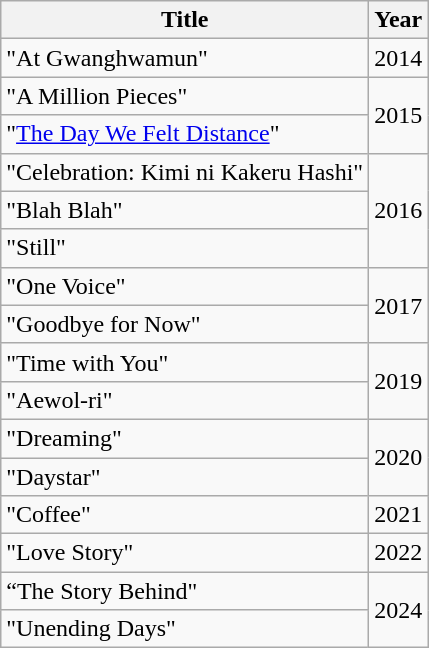<table class="wikitable plainrowheaders">
<tr>
<th>Title</th>
<th>Year</th>
</tr>
<tr>
<td scope="row">"At Gwanghwamun"</td>
<td>2014</td>
</tr>
<tr>
<td scope="row">"A Million Pieces"</td>
<td rowspan="2">2015</td>
</tr>
<tr>
<td scope="row">"<a href='#'>The Day We Felt Distance</a>"</td>
</tr>
<tr>
<td scope="row">"Celebration: Kimi ni Kakeru Hashi"</td>
<td rowspan="3">2016</td>
</tr>
<tr>
<td scope="row">"Blah Blah"</td>
</tr>
<tr>
<td scope="row">"Still"</td>
</tr>
<tr>
<td scope="row">"One Voice"</td>
<td rowspan="2">2017</td>
</tr>
<tr>
<td scope="row">"Goodbye for Now"</td>
</tr>
<tr>
<td scope="row">"Time with You"</td>
<td rowspan="2">2019</td>
</tr>
<tr>
<td scope="row">"Aewol-ri"</td>
</tr>
<tr>
<td scope="row">"Dreaming"</td>
<td rowspan="2">2020</td>
</tr>
<tr>
<td scope="row">"Daystar"</td>
</tr>
<tr>
<td>"Coffee"</td>
<td>2021</td>
</tr>
<tr>
<td>"Love Story"</td>
<td>2022</td>
</tr>
<tr>
<td>“The Story Behind"</td>
<td rowspan="2">2024</td>
</tr>
<tr>
<td>"Unending Days"</td>
</tr>
</table>
